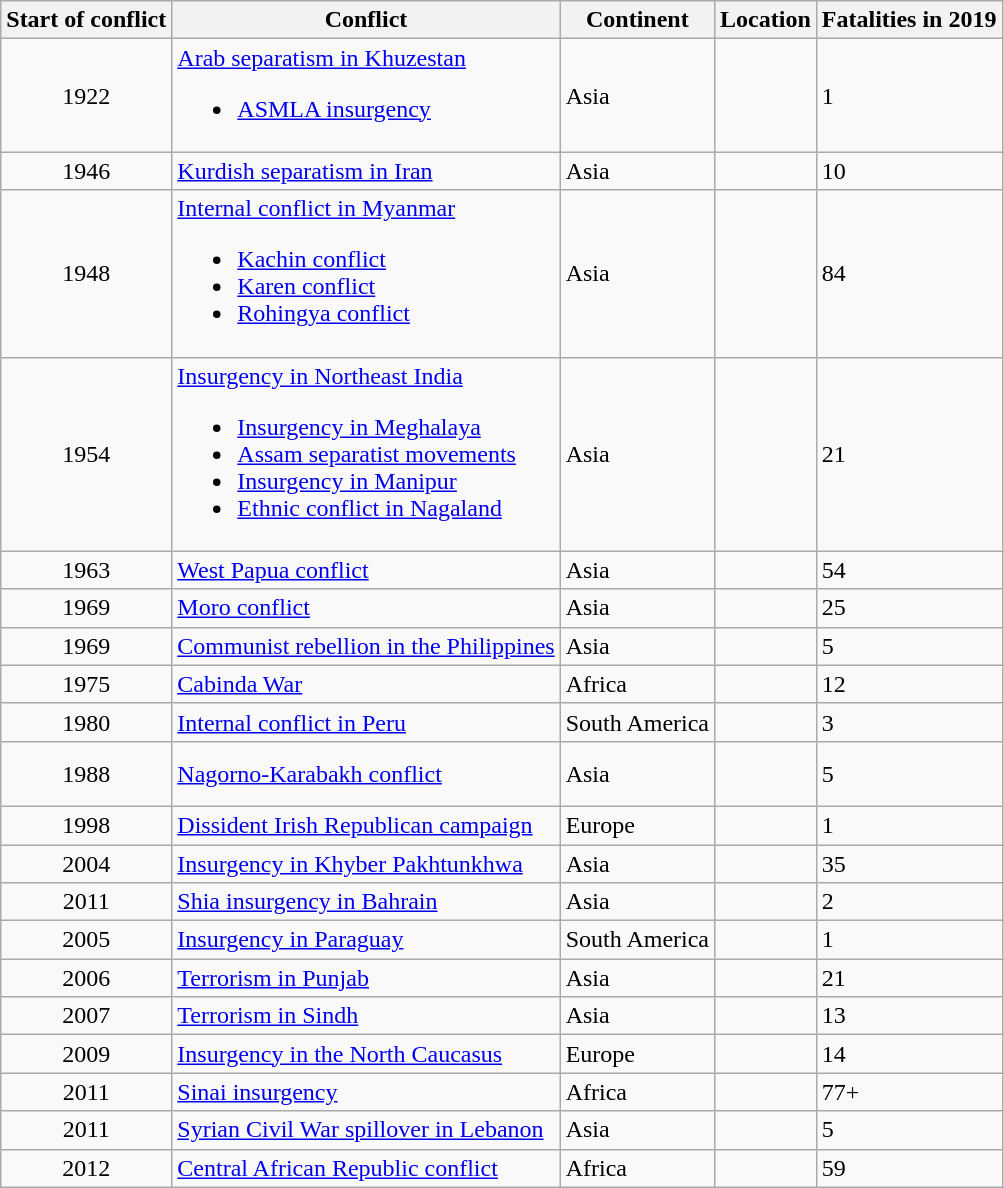<table class="wikitable sortable">
<tr>
<th>Start of conflict</th>
<th>Conflict</th>
<th>Continent</th>
<th>Location</th>
<th data-sort-type="number">Fatalities in 2019</th>
</tr>
<tr>
<td align="center">1922</td>
<td><a href='#'>Arab separatism in Khuzestan</a><br><ul><li><a href='#'>ASMLA insurgency</a></li></ul></td>
<td>Asia</td>
<td></td>
<td> 1</td>
</tr>
<tr>
<td align="center">1946</td>
<td><a href='#'>Kurdish separatism in Iran</a></td>
<td>Asia</td>
<td></td>
<td> 10</td>
</tr>
<tr>
<td align=center>1948</td>
<td><a href='#'>Internal conflict in Myanmar</a><br><ul><li><a href='#'>Kachin conflict</a></li><li><a href='#'>Karen conflict</a></li><li><a href='#'>Rohingya conflict</a></li></ul></td>
<td>Asia</td>
<td></td>
<td> 84</td>
</tr>
<tr>
<td align="center">1954</td>
<td><a href='#'>Insurgency in Northeast India</a><br><ul><li><a href='#'>Insurgency in Meghalaya</a></li><li><a href='#'>Assam separatist movements</a></li><li><a href='#'>Insurgency in Manipur</a></li><li><a href='#'>Ethnic conflict in Nagaland</a></li></ul></td>
<td>Asia</td>
<td></td>
<td> 21</td>
</tr>
<tr>
<td align="center">1963</td>
<td><a href='#'>West Papua conflict</a></td>
<td>Asia</td>
<td></td>
<td> 54</td>
</tr>
<tr>
<td align=center>1969</td>
<td><a href='#'>Moro conflict</a></td>
<td>Asia</td>
<td></td>
<td> 25</td>
</tr>
<tr>
<td align="center">1969</td>
<td><a href='#'>Communist rebellion in the Philippines</a></td>
<td>Asia</td>
<td></td>
<td>5</td>
</tr>
<tr>
<td align="center">1975</td>
<td><a href='#'>Cabinda War</a></td>
<td>Africa</td>
<td></td>
<td> 12</td>
</tr>
<tr>
<td align="center">1980</td>
<td><a href='#'>Internal conflict in Peru</a></td>
<td>South America</td>
<td></td>
<td> 3</td>
</tr>
<tr>
<td align="center">1988</td>
<td><a href='#'>Nagorno-Karabakh conflict</a></td>
<td>Asia</td>
<td><br><br></td>
<td> 5</td>
</tr>
<tr>
<td align="center">1998</td>
<td><a href='#'>Dissident Irish Republican campaign</a></td>
<td>Europe</td>
<td></td>
<td> 1</td>
</tr>
<tr>
<td align=center>2004</td>
<td><a href='#'>Insurgency in Khyber Pakhtunkhwa</a></td>
<td>Asia</td>
<td></td>
<td> 35</td>
</tr>
<tr>
<td align="center">2011</td>
<td><a href='#'>Shia insurgency in Bahrain</a></td>
<td>Asia</td>
<td></td>
<td> 2</td>
</tr>
<tr>
<td align="center">2005</td>
<td><a href='#'>Insurgency in Paraguay</a></td>
<td>South America</td>
<td></td>
<td> 1</td>
</tr>
<tr>
<td align="center">2006</td>
<td><a href='#'>Terrorism in Punjab</a></td>
<td>Asia</td>
<td></td>
<td> 21</td>
</tr>
<tr>
<td align="center">2007</td>
<td><a href='#'>Terrorism in Sindh</a></td>
<td>Asia</td>
<td></td>
<td> 13</td>
</tr>
<tr>
<td align="center">2009</td>
<td><a href='#'>Insurgency in the North Caucasus</a></td>
<td>Europe</td>
<td></td>
<td> 14</td>
</tr>
<tr>
<td align=center>2011</td>
<td><a href='#'>Sinai insurgency</a></td>
<td>Africa</td>
<td></td>
<td> 77+</td>
</tr>
<tr>
<td align=center>2011</td>
<td><a href='#'>Syrian Civil War spillover in Lebanon</a></td>
<td>Asia</td>
<td></td>
<td> 5</td>
</tr>
<tr>
<td align=center>2012</td>
<td><a href='#'>Central African Republic conflict</a></td>
<td>Africa</td>
<td></td>
<td> 59</td>
</tr>
</table>
